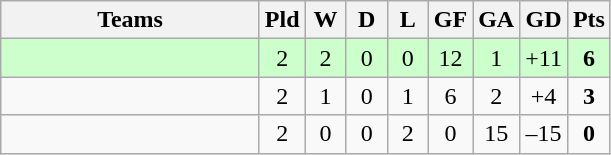<table class="wikitable" style="text-align: center;">
<tr>
<th width=165>Teams</th>
<th width=20>Pld</th>
<th width=20>W</th>
<th width=20>D</th>
<th width=20>L</th>
<th width=20>GF</th>
<th width=20>GA</th>
<th width=20>GD</th>
<th width=20>Pts</th>
</tr>
<tr align=center style="background:#ccffcc;">
<td style="text-align:left;"></td>
<td>2</td>
<td>2</td>
<td>0</td>
<td>0</td>
<td>12</td>
<td>1</td>
<td>+11</td>
<td><strong>6</strong></td>
</tr>
<tr align=center>
<td style="text-align:left;"></td>
<td>2</td>
<td>1</td>
<td>0</td>
<td>1</td>
<td>6</td>
<td>2</td>
<td>+4</td>
<td><strong>3</strong></td>
</tr>
<tr align=center>
<td style="text-align:left;"></td>
<td>2</td>
<td>0</td>
<td>0</td>
<td>2</td>
<td>0</td>
<td>15</td>
<td>–15</td>
<td><strong>0</strong></td>
</tr>
</table>
